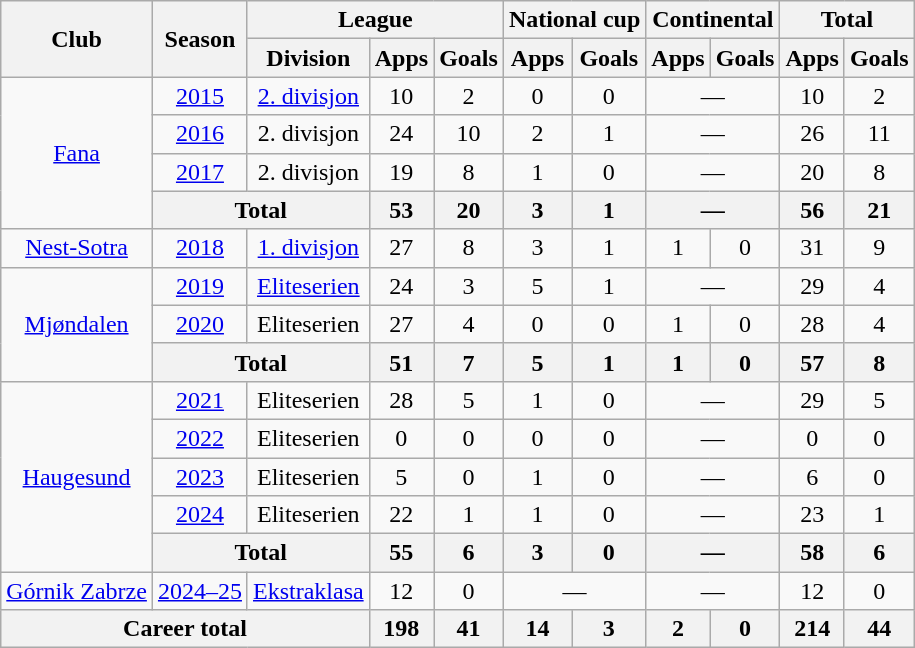<table class="wikitable" style="text-align: center;">
<tr>
<th rowspan="2">Club</th>
<th rowspan="2">Season</th>
<th colspan="3">League</th>
<th colspan="2">National cup</th>
<th colspan="2">Continental</th>
<th colspan="2">Total</th>
</tr>
<tr>
<th>Division</th>
<th>Apps</th>
<th>Goals</th>
<th>Apps</th>
<th>Goals</th>
<th>Apps</th>
<th>Goals</th>
<th>Apps</th>
<th>Goals</th>
</tr>
<tr>
<td rowspan="4"><a href='#'>Fana</a></td>
<td><a href='#'>2015</a></td>
<td><a href='#'>2. divisjon</a></td>
<td>10</td>
<td>2</td>
<td>0</td>
<td>0</td>
<td colspan="2">—</td>
<td>10</td>
<td>2</td>
</tr>
<tr>
<td><a href='#'>2016</a></td>
<td>2. divisjon</td>
<td>24</td>
<td>10</td>
<td>2</td>
<td>1</td>
<td colspan="2">—</td>
<td>26</td>
<td>11</td>
</tr>
<tr>
<td><a href='#'>2017</a></td>
<td>2. divisjon</td>
<td>19</td>
<td>8</td>
<td>1</td>
<td>0</td>
<td colspan="2">—</td>
<td>20</td>
<td>8</td>
</tr>
<tr>
<th colspan="2">Total</th>
<th>53</th>
<th>20</th>
<th>3</th>
<th>1</th>
<th colspan="2">—</th>
<th>56</th>
<th>21</th>
</tr>
<tr>
<td><a href='#'>Nest-Sotra</a></td>
<td><a href='#'>2018</a></td>
<td><a href='#'>1. divisjon</a></td>
<td>27</td>
<td>8</td>
<td>3</td>
<td>1</td>
<td>1</td>
<td>0</td>
<td>31</td>
<td>9</td>
</tr>
<tr>
<td rowspan="3"><a href='#'>Mjøndalen</a></td>
<td><a href='#'>2019</a></td>
<td><a href='#'>Eliteserien</a></td>
<td>24</td>
<td>3</td>
<td>5</td>
<td>1</td>
<td colspan="2">—</td>
<td>29</td>
<td>4</td>
</tr>
<tr>
<td><a href='#'>2020</a></td>
<td>Eliteserien</td>
<td>27</td>
<td>4</td>
<td>0</td>
<td>0</td>
<td>1</td>
<td>0</td>
<td>28</td>
<td>4</td>
</tr>
<tr>
<th colspan="2">Total</th>
<th>51</th>
<th>7</th>
<th>5</th>
<th>1</th>
<th>1</th>
<th>0</th>
<th>57</th>
<th>8</th>
</tr>
<tr>
<td rowspan="5"><a href='#'>Haugesund</a></td>
<td><a href='#'>2021</a></td>
<td>Eliteserien</td>
<td>28</td>
<td>5</td>
<td>1</td>
<td>0</td>
<td colspan="2">—</td>
<td>29</td>
<td>5</td>
</tr>
<tr>
<td><a href='#'>2022</a></td>
<td>Eliteserien</td>
<td>0</td>
<td>0</td>
<td>0</td>
<td>0</td>
<td colspan="2">—</td>
<td>0</td>
<td>0</td>
</tr>
<tr>
<td><a href='#'>2023</a></td>
<td>Eliteserien</td>
<td>5</td>
<td>0</td>
<td>1</td>
<td>0</td>
<td colspan="2">—</td>
<td>6</td>
<td>0</td>
</tr>
<tr>
<td><a href='#'>2024</a></td>
<td>Eliteserien</td>
<td>22</td>
<td>1</td>
<td>1</td>
<td>0</td>
<td colspan="2">—</td>
<td>23</td>
<td>1</td>
</tr>
<tr>
<th colspan="2">Total</th>
<th>55</th>
<th>6</th>
<th>3</th>
<th>0</th>
<th colspan="2">—</th>
<th>58</th>
<th>6</th>
</tr>
<tr>
<td><a href='#'>Górnik Zabrze</a></td>
<td><a href='#'>2024–25</a></td>
<td><a href='#'>Ekstraklasa</a></td>
<td>12</td>
<td>0</td>
<td colspan="2">—</td>
<td colspan="2">—</td>
<td>12</td>
<td>0</td>
</tr>
<tr>
<th colspan="3">Career total</th>
<th>198</th>
<th>41</th>
<th>14</th>
<th>3</th>
<th>2</th>
<th>0</th>
<th>214</th>
<th>44</th>
</tr>
</table>
